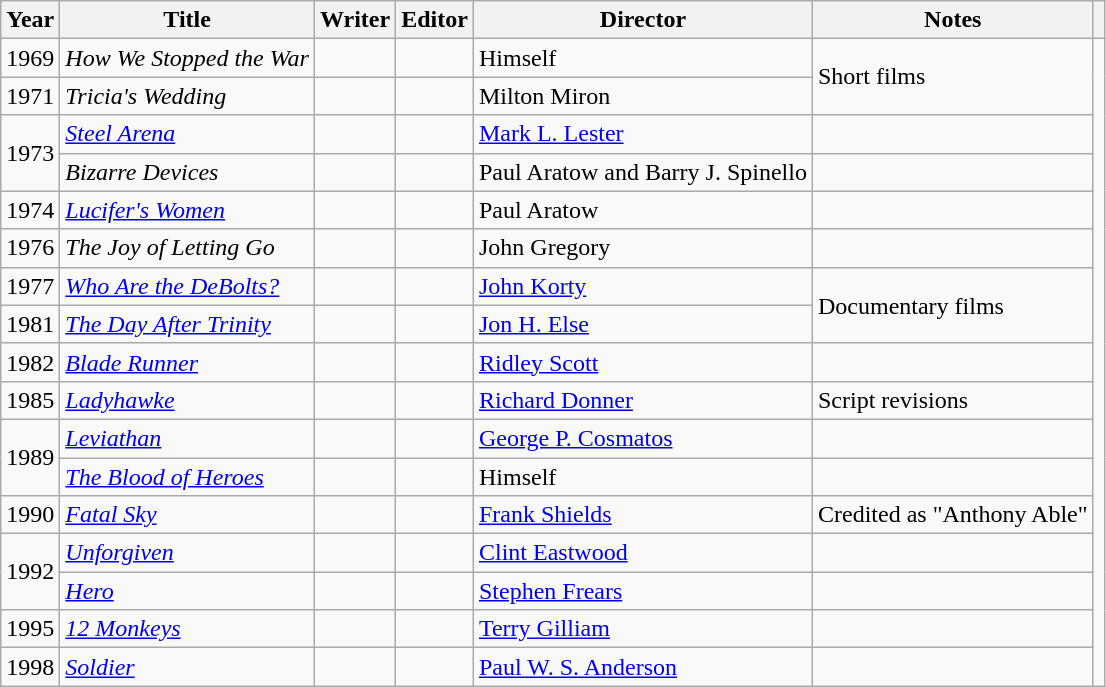<table class="wikitable">
<tr>
<th>Year</th>
<th>Title</th>
<th>Writer</th>
<th>Editor</th>
<th>Director</th>
<th>Notes</th>
<th></th>
</tr>
<tr>
<td>1969</td>
<td><em>How We Stopped the War</em></td>
<td></td>
<td></td>
<td>Himself</td>
<td rowspan="2">Short films</td>
<td rowspan="18"></td>
</tr>
<tr>
<td>1971</td>
<td><em>Tricia's Wedding</em></td>
<td></td>
<td></td>
<td>Milton Miron</td>
</tr>
<tr>
<td rowspan="2">1973</td>
<td><em><a href='#'>Steel Arena</a></em></td>
<td></td>
<td></td>
<td><a href='#'>Mark L. Lester</a></td>
<td></td>
</tr>
<tr>
<td><em>Bizarre Devices</em></td>
<td></td>
<td></td>
<td>Paul Aratow and Barry J. Spinello</td>
<td></td>
</tr>
<tr>
<td>1974</td>
<td><em><a href='#'>Lucifer's Women</a></em></td>
<td></td>
<td></td>
<td>Paul Aratow</td>
<td></td>
</tr>
<tr>
<td>1976</td>
<td><em>The Joy of Letting Go</em></td>
<td></td>
<td></td>
<td>John Gregory</td>
<td></td>
</tr>
<tr>
<td>1977</td>
<td><em><a href='#'>Who Are the DeBolts?</a></em></td>
<td></td>
<td></td>
<td><a href='#'>John Korty</a></td>
<td rowspan="2">Documentary films</td>
</tr>
<tr>
<td>1981</td>
<td><em><a href='#'>The Day After Trinity</a></em></td>
<td></td>
<td></td>
<td><a href='#'>Jon H. Else</a></td>
</tr>
<tr>
<td>1982</td>
<td><em><a href='#'>Blade Runner</a></em></td>
<td></td>
<td></td>
<td><a href='#'>Ridley Scott</a></td>
<td></td>
</tr>
<tr>
<td>1985</td>
<td><em><a href='#'>Ladyhawke</a></em></td>
<td></td>
<td></td>
<td><a href='#'>Richard Donner</a></td>
<td>Script revisions</td>
</tr>
<tr>
<td rowspan="2">1989</td>
<td><em><a href='#'>Leviathan</a></em></td>
<td></td>
<td></td>
<td><a href='#'>George P. Cosmatos</a></td>
<td></td>
</tr>
<tr>
<td><em><a href='#'>The Blood of Heroes</a></em></td>
<td></td>
<td></td>
<td>Himself</td>
<td></td>
</tr>
<tr>
<td>1990</td>
<td><em><a href='#'>Fatal Sky</a></em></td>
<td></td>
<td></td>
<td><a href='#'>Frank Shields</a></td>
<td>Credited as "Anthony Able"</td>
</tr>
<tr>
<td rowspan="2">1992</td>
<td><em><a href='#'>Unforgiven</a></em></td>
<td></td>
<td></td>
<td><a href='#'>Clint Eastwood</a></td>
<td></td>
</tr>
<tr>
<td><em><a href='#'>Hero</a></em></td>
<td></td>
<td></td>
<td><a href='#'>Stephen Frears</a></td>
<td></td>
</tr>
<tr>
<td>1995</td>
<td><em><a href='#'>12 Monkeys</a></em></td>
<td></td>
<td></td>
<td><a href='#'>Terry Gilliam</a></td>
<td></td>
</tr>
<tr>
<td>1998</td>
<td><em><a href='#'>Soldier</a></em></td>
<td></td>
<td></td>
<td><a href='#'>Paul W. S. Anderson</a></td>
<td></td>
</tr>
</table>
